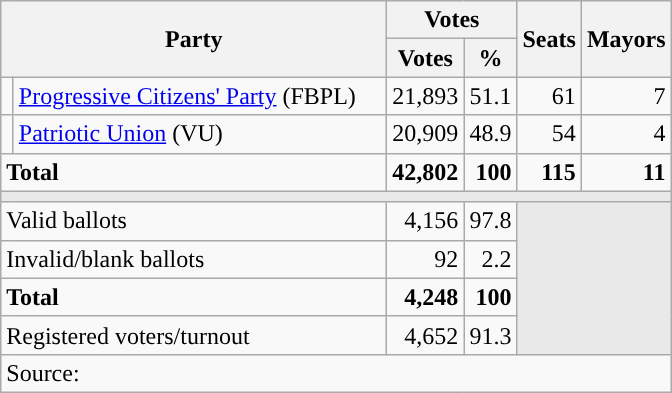<table class=wikitable style=text-align:right>
<tr>
<th colspan=2 rowspan=2 width ='250px'>Party</th>
<th colspan=2>Votes</th>
<th colspan=1 rowspan=2>Seats</th>
<th colspan=1 rowspan=2>Mayors</th>
</tr>
<tr>
<th>Votes</th>
<th>%</th>
</tr>
<tr>
<td width="1"></td>
<td align=left><a href='#'>Progressive Citizens' Party</a> (FBPL)</td>
<td>21,893</td>
<td>51.1</td>
<td>61</td>
<td>7</td>
</tr>
<tr>
<td width="1"></td>
<td align=left><a href='#'>Patriotic Union</a> (VU)</td>
<td>20,909</td>
<td>48.9</td>
<td>54</td>
<td>4</td>
</tr>
<tr>
<td colspan=2 align=left><strong>Total</strong></td>
<td><strong>42,802</strong></td>
<td><strong>100</strong></td>
<td><strong>115</strong></td>
<td><strong>11</strong></td>
</tr>
<tr>
<td colspan=9 style="color:inherit;background:#E9E9E9"></td>
</tr>
<tr>
<td colspan=2 align=left>Valid ballots</td>
<td>4,156</td>
<td>97.8</td>
<td colspan=3 rowspan=4 bgcolor=#E9E9E9></td>
</tr>
<tr>
<td colspan=2 align=left>Invalid/blank ballots</td>
<td>92</td>
<td>2.2</td>
</tr>
<tr>
<td colspan=2 align=left><strong>Total</strong></td>
<td><strong>4,248</strong></td>
<td><strong>100</strong></td>
</tr>
<tr>
<td colspan=2 align=left>Registered voters/turnout</td>
<td>4,652</td>
<td>91.3</td>
</tr>
<tr>
<td align=left colspan=9>Source: </td>
</tr>
</table>
